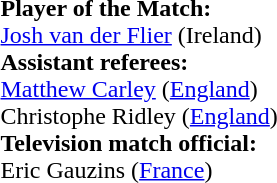<table style="width:100%">
<tr>
<td><br><strong>Player of the Match:</strong>
<br><a href='#'>Josh van der Flier</a> (Ireland)<br><strong>Assistant referees:</strong>
<br><a href='#'>Matthew Carley</a> (<a href='#'>England</a>)
<br>Christophe Ridley (<a href='#'>England</a>)
<br><strong>Television match official:</strong>
<br>Eric Gauzins (<a href='#'>France</a>)</td>
</tr>
</table>
